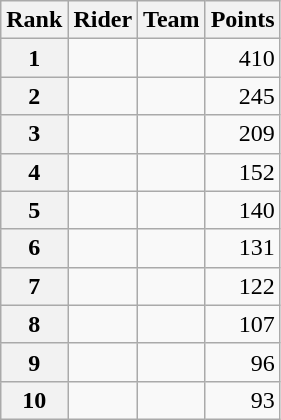<table class="wikitable">
<tr>
<th scope="col">Rank</th>
<th scope="col">Rider</th>
<th scope="col">Team</th>
<th scope="col">Points</th>
</tr>
<tr>
<th scope="row">1</th>
<td> </td>
<td></td>
<td style="text-align:right;">410</td>
</tr>
<tr>
<th scope="row">2</th>
<td></td>
<td></td>
<td style="text-align:right;">245</td>
</tr>
<tr>
<th scope="row">3</th>
<td></td>
<td></td>
<td style="text-align:right;">209</td>
</tr>
<tr>
<th scope="row">4</th>
<td> </td>
<td></td>
<td style="text-align:right;">152</td>
</tr>
<tr>
<th scope="row">5</th>
<td></td>
<td></td>
<td style="text-align:right;">140</td>
</tr>
<tr>
<th scope="row">6</th>
<td></td>
<td></td>
<td style="text-align:right;">131</td>
</tr>
<tr>
<th scope="row">7</th>
<td></td>
<td></td>
<td style="text-align:right;">122</td>
</tr>
<tr>
<th scope="row">8</th>
<td></td>
<td></td>
<td style="text-align:right;">107</td>
</tr>
<tr>
<th scope="row">9</th>
<td></td>
<td></td>
<td style="text-align:right;">96</td>
</tr>
<tr>
<th scope="row">10</th>
<td></td>
<td></td>
<td style="text-align:right;">93</td>
</tr>
</table>
